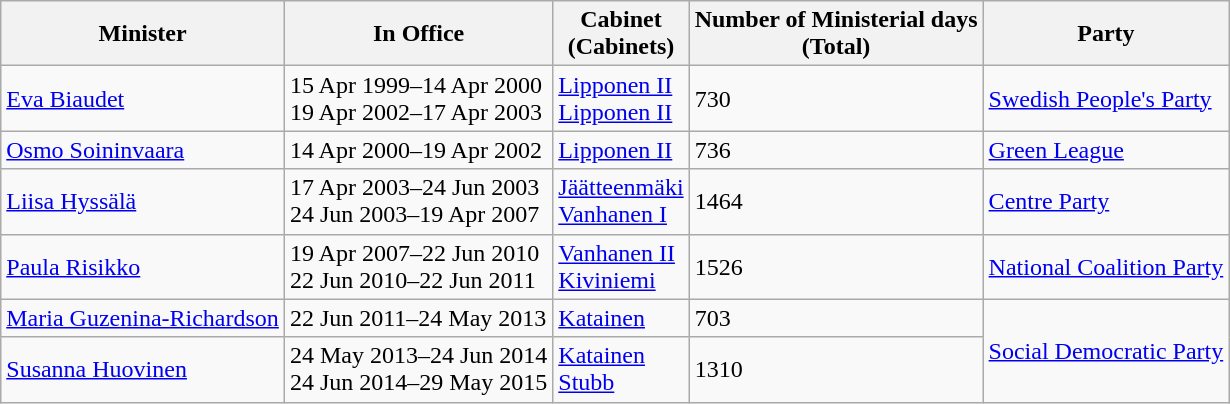<table class="wikitable">
<tr>
<th>Minister</th>
<th>In Office</th>
<th>Cabinet<br>(Cabinets)</th>
<th>Number of Ministerial days <br>(Total)</th>
<th>Party</th>
</tr>
<tr>
<td><a href='#'>Eva Biaudet</a></td>
<td>15 Apr 1999–14 Apr 2000<br>19 Apr 2002–17 Apr 2003</td>
<td><a href='#'>Lipponen II</a><br><a href='#'>Lipponen II</a></td>
<td>730</td>
<td><a href='#'>Swedish People's Party</a></td>
</tr>
<tr>
<td><a href='#'>Osmo Soininvaara</a></td>
<td>14 Apr 2000–19 Apr 2002</td>
<td><a href='#'>Lipponen II</a></td>
<td>736</td>
<td><a href='#'>Green League</a></td>
</tr>
<tr>
<td><a href='#'>Liisa Hyssälä</a></td>
<td>17 Apr 2003–24 Jun 2003<br>24 Jun 2003–19 Apr 2007</td>
<td><a href='#'>Jäätteenmäki</a><br><a href='#'>Vanhanen I</a></td>
<td>1464</td>
<td><a href='#'>Centre Party</a></td>
</tr>
<tr>
<td><a href='#'>Paula Risikko</a></td>
<td>19 Apr 2007–22 Jun 2010<br>22 Jun 2010–22 Jun 2011</td>
<td><a href='#'>Vanhanen II</a><br><a href='#'>Kiviniemi</a></td>
<td>1526</td>
<td><a href='#'>National Coalition Party</a></td>
</tr>
<tr>
<td><a href='#'>Maria Guzenina-Richardson</a></td>
<td>22 Jun 2011–24 May 2013</td>
<td><a href='#'>Katainen</a></td>
<td>703</td>
<td rowspan=2><a href='#'>Social Democratic Party</a></td>
</tr>
<tr>
<td><a href='#'>Susanna Huovinen</a></td>
<td>24 May 2013–24 Jun 2014<br>24 Jun 2014–29 May 2015</td>
<td><a href='#'>Katainen</a><br><a href='#'>Stubb</a></td>
<td>1310</td>
</tr>
</table>
